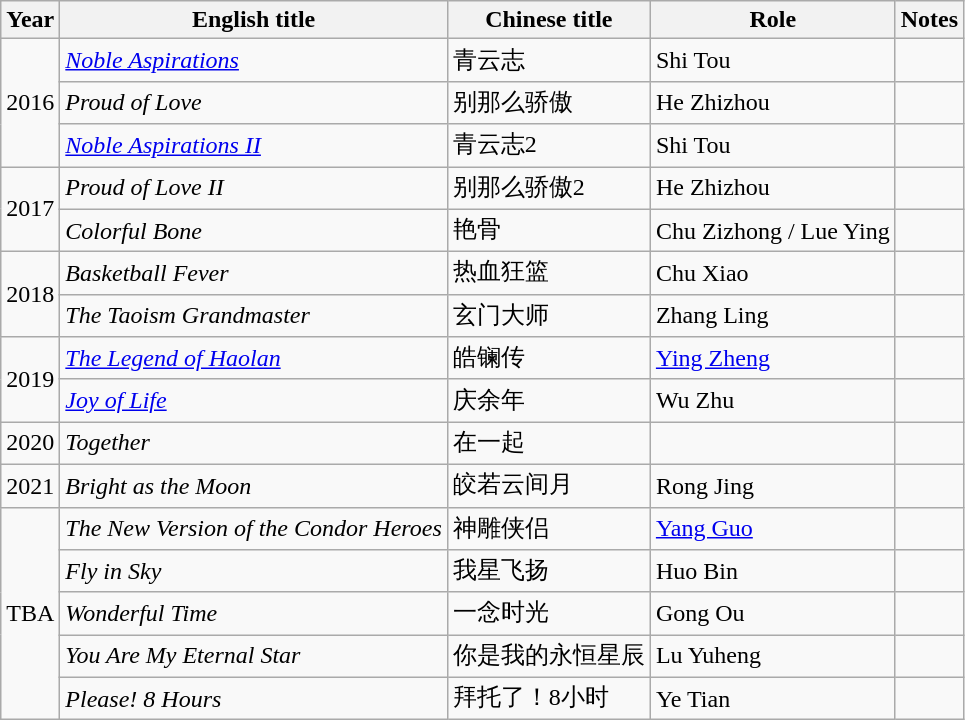<table class="wikitable sortable">
<tr>
<th>Year</th>
<th>English title</th>
<th>Chinese title</th>
<th>Role</th>
<th class="unsortable">Notes</th>
</tr>
<tr>
<td rowspan=3>2016</td>
<td><em><a href='#'>Noble Aspirations</a></em></td>
<td>青云志</td>
<td>Shi Tou</td>
<td></td>
</tr>
<tr>
<td><em>Proud of Love</em></td>
<td>别那么骄傲</td>
<td>He Zhizhou</td>
<td></td>
</tr>
<tr>
<td><em><a href='#'>Noble Aspirations II</a></em></td>
<td>青云志2</td>
<td>Shi Tou</td>
<td></td>
</tr>
<tr>
<td rowspan=2>2017</td>
<td><em>Proud of Love II</em></td>
<td>别那么骄傲2</td>
<td>He Zhizhou</td>
<td></td>
</tr>
<tr>
<td><em>Colorful Bone</em></td>
<td>艳骨</td>
<td>Chu Zizhong / Lue Ying</td>
<td></td>
</tr>
<tr>
<td rowspan=2>2018</td>
<td><em>Basketball Fever</em></td>
<td>热血狂篮</td>
<td>Chu Xiao</td>
<td></td>
</tr>
<tr>
<td><em>The Taoism Grandmaster</em></td>
<td>玄门大师</td>
<td>Zhang Ling</td>
<td></td>
</tr>
<tr>
<td rowspan=2>2019</td>
<td><em><a href='#'>The Legend of Haolan</a></em></td>
<td>皓镧传</td>
<td><a href='#'>Ying Zheng</a></td>
<td></td>
</tr>
<tr>
<td><em><a href='#'>Joy of Life</a></em></td>
<td>庆余年</td>
<td>Wu Zhu</td>
<td></td>
</tr>
<tr>
<td>2020</td>
<td><em>Together</em></td>
<td>在一起</td>
<td></td>
<td></td>
</tr>
<tr>
<td>2021</td>
<td><em>Bright as the Moon </em></td>
<td>皎若云间月</td>
<td>Rong Jing</td>
<td></td>
</tr>
<tr>
<td rowspan="5">TBA</td>
<td><em>The New Version of the Condor Heroes</em></td>
<td>神雕侠侣</td>
<td><a href='#'>Yang Guo</a></td>
<td></td>
</tr>
<tr>
<td><em>Fly in Sky</em></td>
<td>我星飞扬</td>
<td>Huo Bin</td>
<td></td>
</tr>
<tr>
<td><em>Wonderful Time</em></td>
<td>一念时光</td>
<td>Gong Ou</td>
<td></td>
</tr>
<tr>
<td><em>You Are My Eternal Star</em></td>
<td>你是我的永恒星辰</td>
<td>Lu Yuheng</td>
<td></td>
</tr>
<tr>
<td><em>Please! 8 Hours</em></td>
<td>拜托了！8小时</td>
<td>Ye Tian</td>
<td></td>
</tr>
</table>
